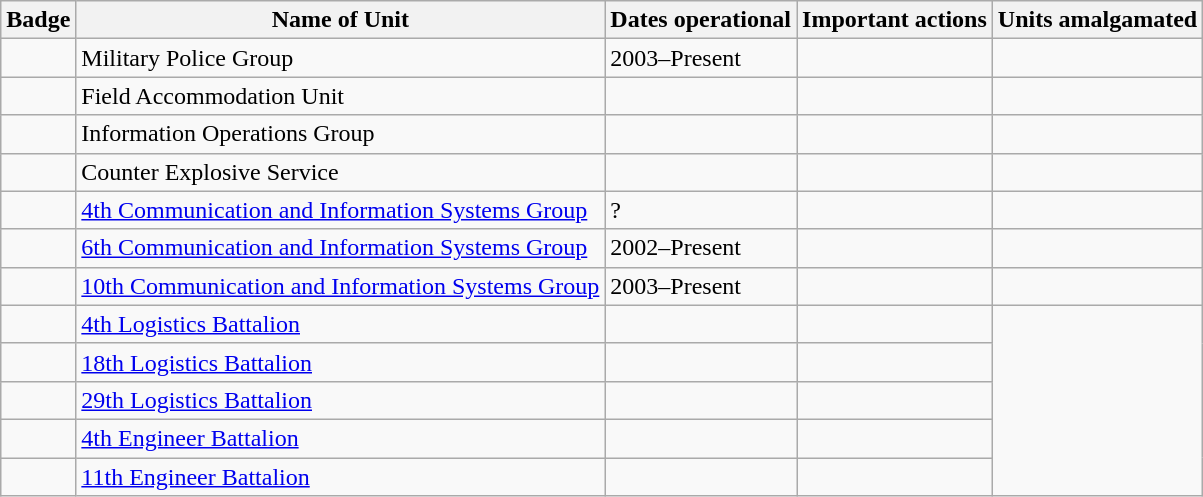<table class="wikitable">
<tr>
<th>Badge</th>
<th>Name of Unit</th>
<th>Dates operational</th>
<th>Important actions</th>
<th>Units amalgamated</th>
</tr>
<tr>
<td></td>
<td>Military Police Group</td>
<td>2003–Present</td>
<td></td>
<td></td>
</tr>
<tr>
<td></td>
<td>Field Accommodation Unit</td>
<td></td>
<td></td>
<td></td>
</tr>
<tr>
<td></td>
<td>Information Operations Group</td>
<td></td>
<td></td>
<td></td>
</tr>
<tr>
<td></td>
<td>Counter Explosive Service</td>
<td></td>
<td></td>
<td></td>
</tr>
<tr>
<td></td>
<td><a href='#'>4th Communication and Information Systems Group</a></td>
<td>?</td>
<td></td>
<td></td>
</tr>
<tr>
<td></td>
<td><a href='#'>6th Communication and Information Systems Group</a></td>
<td>2002–Present</td>
<td></td>
<td></td>
</tr>
<tr>
<td></td>
<td><a href='#'>10th Communication and Information Systems Group</a></td>
<td>2003–Present</td>
<td></td>
<td></td>
</tr>
<tr>
<td></td>
<td><a href='#'>4th Logistics Battalion</a></td>
<td></td>
<td></td>
</tr>
<tr>
<td></td>
<td><a href='#'>18th Logistics Battalion</a></td>
<td></td>
<td></td>
</tr>
<tr>
<td></td>
<td><a href='#'>29th Logistics Battalion</a></td>
<td></td>
<td></td>
</tr>
<tr>
<td></td>
<td><a href='#'>4th Engineer Battalion</a></td>
<td></td>
<td></td>
</tr>
<tr>
<td></td>
<td><a href='#'>11th Engineer Battalion</a></td>
<td></td>
<td></td>
</tr>
</table>
